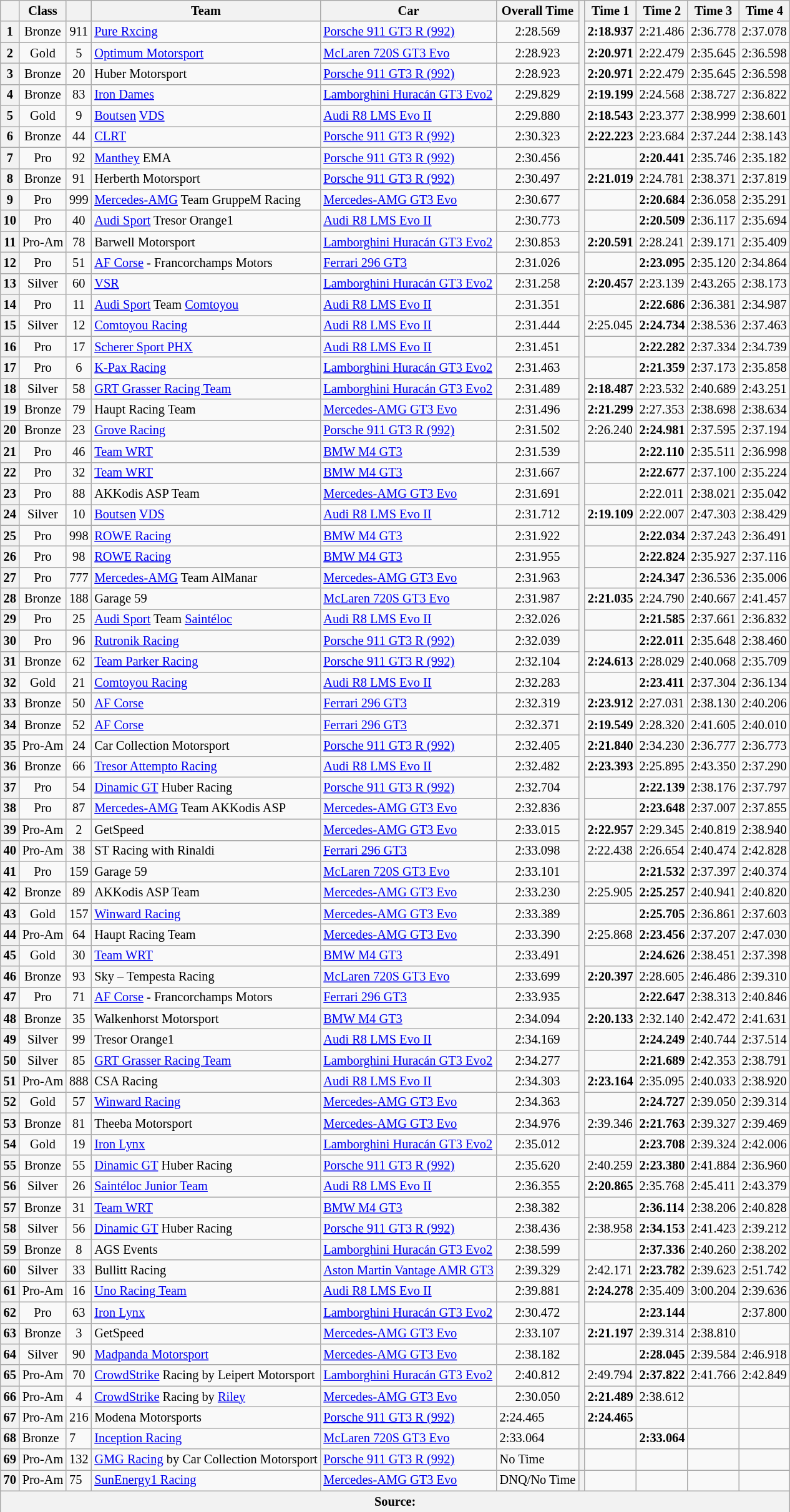<table class="wikitable" style="font-size: 85%">
<tr>
<th></th>
<th scope="col">Class</th>
<th></th>
<th>Team</th>
<th>Car</th>
<th>Overall Time</th>
<th rowspan="68"></th>
<th>Time 1</th>
<th>Time 2</th>
<th>Time 3</th>
<th>Time 4</th>
</tr>
<tr>
<th>1</th>
<td align="center">Bronze</td>
<td align="center">911</td>
<td> <a href='#'>Pure Rxcing</a></td>
<td><a href='#'>Porsche 911 GT3 R (992)</a></td>
<td align="center">2:28.569</td>
<td><strong>2:18.937</strong></td>
<td>2:21.486</td>
<td>2:36.778</td>
<td>2:37.078</td>
</tr>
<tr>
<th>2</th>
<td align="center">Gold</td>
<td align="center">5</td>
<td> <a href='#'>Optimum Motorsport</a></td>
<td><a href='#'>McLaren 720S GT3 Evo</a></td>
<td align="center">2:28.923</td>
<td><strong>2:20.971</strong></td>
<td>2:22.479</td>
<td>2:35.645</td>
<td>2:36.598</td>
</tr>
<tr>
<th>3</th>
<td align="center">Bronze</td>
<td align="center">20</td>
<td> Huber Motorsport</td>
<td><a href='#'>Porsche 911 GT3 R (992)</a></td>
<td align="center">2:28.923</td>
<td><strong>2:20.971</strong></td>
<td>2:22.479</td>
<td>2:35.645</td>
<td>2:36.598</td>
</tr>
<tr>
<th>4</th>
<td align="center">Bronze</td>
<td align="center">83</td>
<td> <a href='#'>Iron Dames</a></td>
<td><a href='#'>Lamborghini Huracán GT3 Evo2</a></td>
<td align="center">2:29.829</td>
<td><strong>2:19.199</strong></td>
<td>2:24.568</td>
<td>2:38.727</td>
<td>2:36.822</td>
</tr>
<tr>
<th>5</th>
<td align="center">Gold</td>
<td align="center">9</td>
<td> <a href='#'>Boutsen</a> <a href='#'>VDS</a></td>
<td><a href='#'>Audi R8 LMS Evo II</a></td>
<td align="center">2:29.880</td>
<td><strong>2:18.543</strong></td>
<td>2:23.377</td>
<td>2:38.999</td>
<td>2:38.601</td>
</tr>
<tr>
<th>6</th>
<td align="center">Bronze</td>
<td align="center">44</td>
<td> <a href='#'>CLRT</a></td>
<td><a href='#'>Porsche 911 GT3 R (992)</a></td>
<td align="center">2:30.323</td>
<td><strong>2:22.223</strong></td>
<td>2:23.684</td>
<td>2:37.244</td>
<td>2:38.143</td>
</tr>
<tr>
<th>7</th>
<td align="center">Pro</td>
<td align="center">92</td>
<td> <a href='#'>Manthey</a> EMA</td>
<td><a href='#'>Porsche 911 GT3 R (992)</a></td>
<td align="center">2:30.456</td>
<td></td>
<td><strong>2:20.441</strong></td>
<td>2:35.746</td>
<td>2:35.182</td>
</tr>
<tr>
<th>8</th>
<td align="center">Bronze</td>
<td align="center">91</td>
<td> Herberth Motorsport</td>
<td><a href='#'>Porsche 911 GT3 R (992)</a></td>
<td align="center">2:30.497</td>
<td><strong>2:21.019</strong></td>
<td>2:24.781</td>
<td>2:38.371</td>
<td>2:37.819</td>
</tr>
<tr>
<th>9</th>
<td align="center">Pro</td>
<td align="center">999</td>
<td> <a href='#'>Mercedes-AMG</a> Team GruppeM Racing</td>
<td><a href='#'>Mercedes-AMG GT3 Evo</a></td>
<td align="center">2:30.677</td>
<td></td>
<td><strong>2:20.684</strong></td>
<td>2:36.058</td>
<td>2:35.291</td>
</tr>
<tr>
<th>10</th>
<td align="center">Pro</td>
<td align="center">40</td>
<td> <a href='#'>Audi Sport</a> Tresor Orange1</td>
<td><a href='#'>Audi R8 LMS Evo II</a></td>
<td align="center">2:30.773</td>
<td></td>
<td><strong>2:20.509</strong></td>
<td>2:36.117</td>
<td>2:35.694</td>
</tr>
<tr>
<th>11</th>
<td align="center">Pro-Am</td>
<td align="center">78</td>
<td> Barwell Motorsport</td>
<td><a href='#'>Lamborghini Huracán GT3 Evo2</a></td>
<td align="center">2:30.853</td>
<td><strong>2:20.591</strong></td>
<td>2:28.241</td>
<td>2:39.171</td>
<td>2:35.409</td>
</tr>
<tr>
<th>12</th>
<td align="center">Pro</td>
<td align="center">51</td>
<td> <a href='#'>AF Corse</a> - Francorchamps Motors</td>
<td><a href='#'>Ferrari 296 GT3</a></td>
<td align="center">2:31.026</td>
<td></td>
<td><strong>2:23.095</strong></td>
<td>2:35.120</td>
<td>2:34.864</td>
</tr>
<tr>
<th>13</th>
<td align="center">Silver</td>
<td align="center">60</td>
<td> <a href='#'>VSR</a></td>
<td><a href='#'>Lamborghini Huracán GT3 Evo2</a></td>
<td align="center">2:31.258</td>
<td><strong>2:20.457</strong></td>
<td>2:23.139</td>
<td>2:43.265</td>
<td>2:38.173</td>
</tr>
<tr>
<th>14</th>
<td align="center">Pro</td>
<td align="center">11</td>
<td> <a href='#'>Audi Sport</a> Team <a href='#'>Comtoyou</a></td>
<td><a href='#'>Audi R8 LMS Evo II</a></td>
<td align="center">2:31.351</td>
<td></td>
<td><strong>2:22.686</strong></td>
<td>2:36.381</td>
<td>2:34.987</td>
</tr>
<tr>
<th>15</th>
<td align="center">Silver</td>
<td align="center">12</td>
<td> <a href='#'>Comtoyou Racing</a></td>
<td><a href='#'>Audi R8 LMS Evo II</a></td>
<td align="center">2:31.444</td>
<td>2:25.045</td>
<td><strong>2:24.734</strong></td>
<td>2:38.536</td>
<td>2:37.463</td>
</tr>
<tr>
<th>16</th>
<td align="center">Pro</td>
<td align="center">17</td>
<td> <a href='#'>Scherer Sport PHX</a></td>
<td><a href='#'>Audi R8 LMS Evo II</a></td>
<td align="center">2:31.451</td>
<td></td>
<td><strong>2:22.282</strong></td>
<td>2:37.334</td>
<td>2:34.739</td>
</tr>
<tr>
<th>17</th>
<td align="center">Pro</td>
<td align="center">6</td>
<td> <a href='#'>K-Pax Racing</a></td>
<td><a href='#'>Lamborghini Huracán GT3 Evo2</a></td>
<td align="center">2:31.463</td>
<td></td>
<td><strong>2:21.359</strong></td>
<td>2:37.173</td>
<td>2:35.858</td>
</tr>
<tr>
<th>18</th>
<td align="center">Silver</td>
<td align="center">58</td>
<td> <a href='#'>GRT Grasser Racing Team</a></td>
<td><a href='#'>Lamborghini Huracán GT3 Evo2</a></td>
<td align="center">2:31.489</td>
<td><strong>2:18.487</strong></td>
<td>2:23.532</td>
<td>2:40.689</td>
<td>2:43.251</td>
</tr>
<tr>
<th>19</th>
<td align="center">Bronze</td>
<td align="center">79</td>
<td> Haupt Racing Team</td>
<td><a href='#'>Mercedes-AMG GT3 Evo</a></td>
<td align="center">2:31.496</td>
<td><strong>2:21.299</strong></td>
<td>2:27.353</td>
<td>2:38.698</td>
<td>2:38.634</td>
</tr>
<tr>
<th>20</th>
<td align="center">Bronze</td>
<td align="center">23</td>
<td> <a href='#'>Grove Racing</a></td>
<td><a href='#'>Porsche 911 GT3 R (992)</a></td>
<td align="center">2:31.502</td>
<td>2:26.240</td>
<td><strong>2:24.981</strong></td>
<td>2:37.595</td>
<td>2:37.194</td>
</tr>
<tr>
<th>21</th>
<td align="center">Pro</td>
<td align="center">46</td>
<td> <a href='#'>Team WRT</a></td>
<td><a href='#'>BMW M4 GT3</a></td>
<td align="center">2:31.539</td>
<td></td>
<td><strong>2:22.110</strong></td>
<td>2:35.511</td>
<td>2:36.998</td>
</tr>
<tr>
<th>22</th>
<td align="center">Pro</td>
<td align="center">32</td>
<td> <a href='#'>Team WRT</a></td>
<td><a href='#'>BMW M4 GT3</a></td>
<td align="center">2:31.667</td>
<td></td>
<td><strong>2:22.677</strong></td>
<td>2:37.100</td>
<td>2:35.224</td>
</tr>
<tr>
<th>23</th>
<td align="center">Pro</td>
<td align="center">88</td>
<td> AKKodis ASP Team</td>
<td><a href='#'>Mercedes-AMG GT3 Evo</a></td>
<td align="center">2:31.691</td>
<td></td>
<td>2:22.011</td>
<td>2:38.021</td>
<td>2:35.042</td>
</tr>
<tr>
<th>24</th>
<td align="center">Silver</td>
<td align="center">10</td>
<td> <a href='#'>Boutsen</a> <a href='#'>VDS</a></td>
<td><a href='#'>Audi R8 LMS Evo II</a></td>
<td align="center">2:31.712</td>
<td><strong>2:19.109</strong></td>
<td>2:22.007</td>
<td>2:47.303</td>
<td>2:38.429</td>
</tr>
<tr>
<th>25</th>
<td align="center">Pro</td>
<td align="center">998</td>
<td> <a href='#'>ROWE Racing</a></td>
<td><a href='#'>BMW M4 GT3</a></td>
<td align="center">2:31.922</td>
<td></td>
<td><strong>2:22.034</strong></td>
<td>2:37.243</td>
<td>2:36.491</td>
</tr>
<tr>
<th>26</th>
<td align="center">Pro</td>
<td align="center">98</td>
<td> <a href='#'>ROWE Racing</a></td>
<td><a href='#'>BMW M4 GT3</a></td>
<td align="center">2:31.955</td>
<td></td>
<td><strong>2:22.824</strong></td>
<td>2:35.927</td>
<td>2:37.116</td>
</tr>
<tr>
<th>27</th>
<td align="center">Pro</td>
<td align="center">777</td>
<td> <a href='#'>Mercedes-AMG</a> Team AlManar</td>
<td><a href='#'>Mercedes-AMG GT3 Evo</a></td>
<td align="center">2:31.963</td>
<td></td>
<td><strong>2:24.347</strong></td>
<td>2:36.536</td>
<td>2:35.006</td>
</tr>
<tr>
<th>28</th>
<td align="center">Bronze</td>
<td align="center">188</td>
<td> Garage 59</td>
<td><a href='#'>McLaren 720S GT3 Evo</a></td>
<td align="center">2:31.987</td>
<td><strong>2:21.035</strong></td>
<td>2:24.790</td>
<td>2:40.667</td>
<td>2:41.457</td>
</tr>
<tr>
<th><strong>29</strong></th>
<td align="center">Pro</td>
<td align="center">25</td>
<td> <a href='#'>Audi Sport</a> Team <a href='#'>Saintéloc</a></td>
<td><a href='#'>Audi R8 LMS Evo II</a></td>
<td align="center">2:32.026</td>
<td></td>
<td><strong>2:21.585</strong></td>
<td>2:37.661</td>
<td>2:36.832</td>
</tr>
<tr>
<th>30</th>
<td align="center">Pro</td>
<td align="center">96</td>
<td> <a href='#'>Rutronik Racing</a></td>
<td><a href='#'>Porsche 911 GT3 R (992)</a></td>
<td align="center">2:32.039</td>
<td></td>
<td><strong>2:22.011</strong></td>
<td>2:35.648</td>
<td>2:38.460</td>
</tr>
<tr>
<th>31</th>
<td align="center">Bronze</td>
<td align="center">62</td>
<td> <a href='#'>Team Parker Racing</a></td>
<td><a href='#'>Porsche 911 GT3 R (992)</a></td>
<td align="center">2:32.104</td>
<td><strong>2:24.613</strong></td>
<td>2:28.029</td>
<td>2:40.068</td>
<td>2:35.709</td>
</tr>
<tr>
<th>32</th>
<td align="center">Gold</td>
<td align="center">21</td>
<td> <a href='#'>Comtoyou Racing</a></td>
<td><a href='#'>Audi R8 LMS Evo II</a></td>
<td align="center">2:32.283</td>
<td></td>
<td><strong>2:23.411</strong></td>
<td>2:37.304</td>
<td>2:36.134</td>
</tr>
<tr>
<th>33</th>
<td align="center">Bronze</td>
<td align="center">50</td>
<td> <a href='#'>AF Corse</a></td>
<td><a href='#'>Ferrari 296 GT3</a></td>
<td align="center">2:32.319</td>
<td><strong>2:23.912</strong></td>
<td>2:27.031</td>
<td>2:38.130</td>
<td>2:40.206</td>
</tr>
<tr>
<th>34</th>
<td align="center">Bronze</td>
<td align="center">52</td>
<td> <a href='#'>AF Corse</a></td>
<td><a href='#'>Ferrari 296 GT3</a></td>
<td align="center">2:32.371</td>
<td><strong>2:19.549</strong></td>
<td>2:28.320</td>
<td>2:41.605</td>
<td>2:40.010</td>
</tr>
<tr>
<th>35</th>
<td align="center">Pro-Am</td>
<td align="center">24</td>
<td> Car Collection Motorsport</td>
<td><a href='#'>Porsche 911 GT3 R (992)</a></td>
<td align="center">2:32.405</td>
<td><strong>2:21.840</strong></td>
<td>2:34.230</td>
<td>2:36.777</td>
<td>2:36.773</td>
</tr>
<tr>
<th>36</th>
<td align="center">Bronze</td>
<td align="center">66</td>
<td> <a href='#'>Tresor Attempto Racing</a></td>
<td><a href='#'>Audi R8 LMS Evo II</a></td>
<td align="center">2:32.482</td>
<td><strong>2:23.393</strong></td>
<td>2:25.895</td>
<td>2:43.350</td>
<td>2:37.290</td>
</tr>
<tr>
<th>37</th>
<td align="center">Pro</td>
<td align="center">54</td>
<td> <a href='#'>Dinamic GT</a> Huber Racing</td>
<td><a href='#'>Porsche 911 GT3 R (992)</a></td>
<td align="center">2:32.704</td>
<td></td>
<td><strong>2:22.139</strong></td>
<td>2:38.176</td>
<td>2:37.797</td>
</tr>
<tr>
<th>38</th>
<td align="center">Pro</td>
<td align="center">87</td>
<td> <a href='#'>Mercedes-AMG</a> Team AKKodis ASP</td>
<td><a href='#'>Mercedes-AMG GT3 Evo</a></td>
<td align="center">2:32.836</td>
<td></td>
<td><strong>2:23.648</strong></td>
<td>2:37.007</td>
<td>2:37.855</td>
</tr>
<tr>
<th>39</th>
<td align="center">Pro-Am</td>
<td align="center">2</td>
<td> GetSpeed</td>
<td><a href='#'>Mercedes-AMG GT3 Evo</a></td>
<td align="center">2:33.015</td>
<td><strong>2:22.957</strong></td>
<td>2:29.345</td>
<td>2:40.819</td>
<td>2:38.940</td>
</tr>
<tr>
<th>40</th>
<td align="center">Pro-Am</td>
<td align="center">38</td>
<td> ST Racing with Rinaldi</td>
<td><a href='#'>Ferrari 296 GT3</a></td>
<td align="center">2:33.098</td>
<td>2:22.438</td>
<td>2:26.654</td>
<td>2:40.474</td>
<td>2:42.828</td>
</tr>
<tr>
<th>41</th>
<td align="center">Pro</td>
<td align="center">159</td>
<td> Garage 59</td>
<td><a href='#'>McLaren 720S GT3 Evo</a></td>
<td align="center">2:33.101</td>
<td></td>
<td><strong>2:21.532</strong></td>
<td>2:37.397</td>
<td>2:40.374</td>
</tr>
<tr>
<th>42</th>
<td align="center">Bronze</td>
<td align="center">89</td>
<td> AKKodis ASP Team</td>
<td><a href='#'>Mercedes-AMG GT3 Evo</a></td>
<td align="center">2:33.230</td>
<td>2:25.905</td>
<td><strong>2:25.257</strong></td>
<td>2:40.941</td>
<td>2:40.820</td>
</tr>
<tr>
<th>43</th>
<td align="center">Gold</td>
<td align="center">157</td>
<td> <a href='#'>Winward Racing</a></td>
<td><a href='#'>Mercedes-AMG GT3 Evo</a></td>
<td align="center">2:33.389</td>
<td></td>
<td><strong>2:25.705</strong></td>
<td>2:36.861</td>
<td>2:37.603</td>
</tr>
<tr>
<th>44</th>
<td align="center">Pro-Am</td>
<td align="center">64</td>
<td> Haupt Racing Team</td>
<td><a href='#'>Mercedes-AMG GT3 Evo</a></td>
<td align="center">2:33.390</td>
<td>2:25.868</td>
<td><strong>2:23.456</strong></td>
<td>2:37.207</td>
<td>2:47.030</td>
</tr>
<tr>
<th>45</th>
<td align="center">Gold</td>
<td align="center">30</td>
<td> <a href='#'>Team WRT</a></td>
<td><a href='#'>BMW M4 GT3</a></td>
<td align="center">2:33.491</td>
<td></td>
<td><strong>2:24.626</strong></td>
<td>2:38.451</td>
<td>2:37.398</td>
</tr>
<tr>
<th>46</th>
<td align="center">Bronze</td>
<td align="center">93</td>
<td> Sky – Tempesta Racing</td>
<td><a href='#'>McLaren 720S GT3 Evo</a></td>
<td align="center">2:33.699</td>
<td><strong>2:20.397</strong></td>
<td>2:28.605</td>
<td>2:46.486</td>
<td>2:39.310</td>
</tr>
<tr>
<th>47</th>
<td align="center">Pro</td>
<td align="center">71</td>
<td> <a href='#'>AF Corse</a> - Francorchamps Motors</td>
<td><a href='#'>Ferrari 296 GT3</a></td>
<td align="center">2:33.935</td>
<td></td>
<td><strong>2:22.647</strong></td>
<td>2:38.313</td>
<td>2:40.846</td>
</tr>
<tr>
<th>48</th>
<td align="center">Bronze</td>
<td align="center">35</td>
<td> Walkenhorst Motorsport</td>
<td><a href='#'>BMW M4 GT3</a></td>
<td align="center">2:34.094</td>
<td><strong>2:20.133</strong></td>
<td>2:32.140</td>
<td>2:42.472</td>
<td>2:41.631</td>
</tr>
<tr>
<th>49</th>
<td align="center">Silver</td>
<td align="center">99</td>
<td> Tresor Orange1</td>
<td><a href='#'>Audi R8 LMS Evo II</a></td>
<td align="center">2:34.169</td>
<td></td>
<td><strong>2:24.249</strong></td>
<td>2:40.744</td>
<td>2:37.514</td>
</tr>
<tr>
<th>50</th>
<td align="center">Silver</td>
<td align="center">85</td>
<td> <a href='#'>GRT Grasser Racing Team</a></td>
<td><a href='#'>Lamborghini Huracán GT3 Evo2</a></td>
<td align="center">2:34.277</td>
<td></td>
<td><strong>2:21.689</strong></td>
<td>2:42.353</td>
<td>2:38.791</td>
</tr>
<tr>
<th>51</th>
<td align="center">Pro-Am</td>
<td align="center">888</td>
<td> CSA Racing</td>
<td><a href='#'>Audi R8 LMS Evo II</a></td>
<td align="center">2:34.303</td>
<td><strong>2:23.164</strong></td>
<td>2:35.095</td>
<td>2:40.033</td>
<td>2:38.920</td>
</tr>
<tr>
<th>52</th>
<td align="center">Gold</td>
<td align="center">57</td>
<td> <a href='#'>Winward Racing</a></td>
<td><a href='#'>Mercedes-AMG GT3 Evo</a></td>
<td align="center">2:34.363</td>
<td></td>
<td><strong>2:24.727</strong></td>
<td>2:39.050</td>
<td>2:39.314</td>
</tr>
<tr>
<th>53</th>
<td align="center">Bronze</td>
<td align="center">81</td>
<td> Theeba Motorsport</td>
<td><a href='#'>Mercedes-AMG GT3 Evo</a></td>
<td align="center">2:34.976</td>
<td>2:39.346</td>
<td><strong>2:21.763</strong></td>
<td>2:39.327</td>
<td>2:39.469</td>
</tr>
<tr>
<th>54</th>
<td align="center">Gold</td>
<td align="center">19</td>
<td> <a href='#'>Iron Lynx</a></td>
<td><a href='#'>Lamborghini Huracán GT3 Evo2</a></td>
<td align="center">2:35.012</td>
<td></td>
<td><strong>2:23.708</strong></td>
<td>2:39.324</td>
<td>2:42.006</td>
</tr>
<tr>
<th>55</th>
<td align="center">Bronze</td>
<td align="center">55</td>
<td> <a href='#'>Dinamic GT</a> Huber Racing</td>
<td><a href='#'>Porsche 911 GT3 R (992)</a></td>
<td align="center">2:35.620</td>
<td>2:40.259</td>
<td><strong>2:23.380</strong></td>
<td>2:41.884</td>
<td>2:36.960</td>
</tr>
<tr>
<th>56</th>
<td align="center">Silver</td>
<td align="center">26</td>
<td> <a href='#'>Saintéloc Junior Team</a></td>
<td><a href='#'>Audi R8 LMS Evo II</a></td>
<td align="center">2:36.355</td>
<td><strong>2:20.865</strong></td>
<td>2:35.768</td>
<td>2:45.411</td>
<td>2:43.379</td>
</tr>
<tr>
<th>57</th>
<td align="center">Bronze</td>
<td align="center">31</td>
<td> <a href='#'>Team WRT</a></td>
<td><a href='#'>BMW M4 GT3</a></td>
<td align="center">2:38.382</td>
<td></td>
<td><strong>2:36.114</strong></td>
<td>2:38.206</td>
<td>2:40.828</td>
</tr>
<tr>
<th>58</th>
<td align="center">Silver</td>
<td align="center">56</td>
<td> <a href='#'>Dinamic GT</a> Huber Racing</td>
<td><a href='#'>Porsche 911 GT3 R (992)</a></td>
<td align="center">2:38.436</td>
<td>2:38.958</td>
<td><strong>2:34.153</strong></td>
<td>2:41.423</td>
<td>2:39.212</td>
</tr>
<tr>
<th>59</th>
<td align="center">Bronze</td>
<td align="center">8</td>
<td> AGS Events</td>
<td><a href='#'>Lamborghini Huracán GT3 Evo2</a></td>
<td align="center">2:38.599</td>
<td></td>
<td><strong>2:37.336</strong></td>
<td>2:40.260</td>
<td>2:38.202</td>
</tr>
<tr>
<th>60</th>
<td align="center">Silver</td>
<td align="center">33</td>
<td> Bullitt Racing</td>
<td><a href='#'>Aston Martin Vantage AMR GT3</a></td>
<td align="center">2:39.329</td>
<td>2:42.171</td>
<td><strong>2:23.782</strong></td>
<td>2:39.623</td>
<td>2:51.742</td>
</tr>
<tr>
<th>61</th>
<td align="center">Pro-Am</td>
<td align="center">16</td>
<td> <a href='#'>Uno Racing Team</a></td>
<td><a href='#'>Audi R8 LMS Evo II</a></td>
<td align="center">2:39.881</td>
<td><strong>2:24.278</strong></td>
<td>2:35.409</td>
<td>3:00.204</td>
<td>2:39.636</td>
</tr>
<tr>
<th>62</th>
<td align="center">Pro</td>
<td align="center">63</td>
<td> <a href='#'>Iron Lynx</a></td>
<td><a href='#'>Lamborghini Huracán GT3 Evo2</a></td>
<td align="center">2:30.472</td>
<td></td>
<td><strong>2:23.144</strong></td>
<td></td>
<td>2:37.800</td>
</tr>
<tr>
<th>63</th>
<td align="center">Bronze</td>
<td align="center">3</td>
<td> GetSpeed</td>
<td><a href='#'>Mercedes-AMG GT3 Evo</a></td>
<td align="center">2:33.107</td>
<td><strong>2:21.197</strong></td>
<td>2:39.314</td>
<td>2:38.810</td>
<td></td>
</tr>
<tr>
<th>64</th>
<td align="center">Silver</td>
<td align="center">90</td>
<td> <a href='#'>Madpanda Motorsport</a></td>
<td><a href='#'>Mercedes-AMG GT3 Evo</a></td>
<td align="center">2:38.182</td>
<td></td>
<td><strong>2:28.045</strong></td>
<td>2:39.584</td>
<td>2:46.918</td>
</tr>
<tr>
<th>65</th>
<td align="center">Pro-Am</td>
<td align="center">70</td>
<td> <a href='#'>CrowdStrike</a> Racing by Leipert Motorsport</td>
<td><a href='#'>Lamborghini Huracán GT3 Evo2</a></td>
<td align="center">2:40.812</td>
<td>2:49.794</td>
<td><strong>2:37.822</strong></td>
<td>2:41.766</td>
<td>2:42.849</td>
</tr>
<tr>
<th>66</th>
<td align="center">Pro-Am</td>
<td align="center">4</td>
<td> <a href='#'>CrowdStrike</a> Racing by <a href='#'>Riley</a></td>
<td><a href='#'>Mercedes-AMG GT3 Evo</a></td>
<td align="center">2:30.050</td>
<td><strong>2:21.489</strong></td>
<td>2:38.612</td>
<td></td>
<td></td>
</tr>
<tr>
<th>67</th>
<td>Pro-Am</td>
<td>216</td>
<td> Modena Motorsports</td>
<td><a href='#'>Porsche 911 GT3 R (992)</a></td>
<td>2:24.465</td>
<td><strong>2:24.465</strong></td>
<td></td>
<td></td>
<td></td>
</tr>
<tr>
<th>68</th>
<td>Bronze</td>
<td>7</td>
<td> <a href='#'>Inception Racing</a></td>
<td><a href='#'>McLaren 720S GT3 Evo</a></td>
<td>2:33.064</td>
<th></th>
<td></td>
<td><strong>2:33.064</strong></td>
<td></td>
<td></td>
</tr>
<tr>
<th>69</th>
<td>Pro-Am</td>
<td>132</td>
<td> <a href='#'>GMG Racing</a> by Car Collection Motorsport</td>
<td><a href='#'>Porsche 911 GT3 R (992)</a></td>
<td>No Time</td>
<th></th>
<td></td>
<td></td>
<td></td>
<td></td>
</tr>
<tr>
<th>70</th>
<td>Pro-Am</td>
<td>75</td>
<td> <a href='#'>SunEnergy1 Racing</a></td>
<td><a href='#'>Mercedes-AMG GT3 Evo</a></td>
<td>DNQ/No Time</td>
<th></th>
<td></td>
<td></td>
<td></td>
<td></td>
</tr>
<tr>
<th colspan="11">Source:</th>
</tr>
</table>
